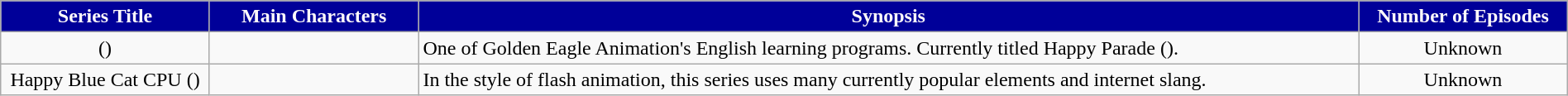<table class="wikitable" width="100%">
<tr style="background:#000099; color:snow" align="center">
<td style="width:10%"><strong>Series Title</strong></td>
<td style="width:10%"><strong>Main Characters</strong></td>
<td style="width:45%"><strong>Synopsis</strong></td>
<td style="width:10%"><strong>Number of Episodes</strong></td>
</tr>
<tr style="text-align:center">
<td>()</td>
<td style="text-align:center"></td>
<td style="text-align:left">One of Golden Eagle Animation's English learning programs. Currently titled Happy Parade ().</td>
<td>Unknown</td>
</tr>
<tr style="text-align:center">
<td>Happy Blue Cat CPU ()</td>
<td style="text-align:center"></td>
<td style="text-align:left">In the style of flash animation, this series uses many currently popular elements and internet slang.</td>
<td>Unknown</td>
</tr>
</table>
